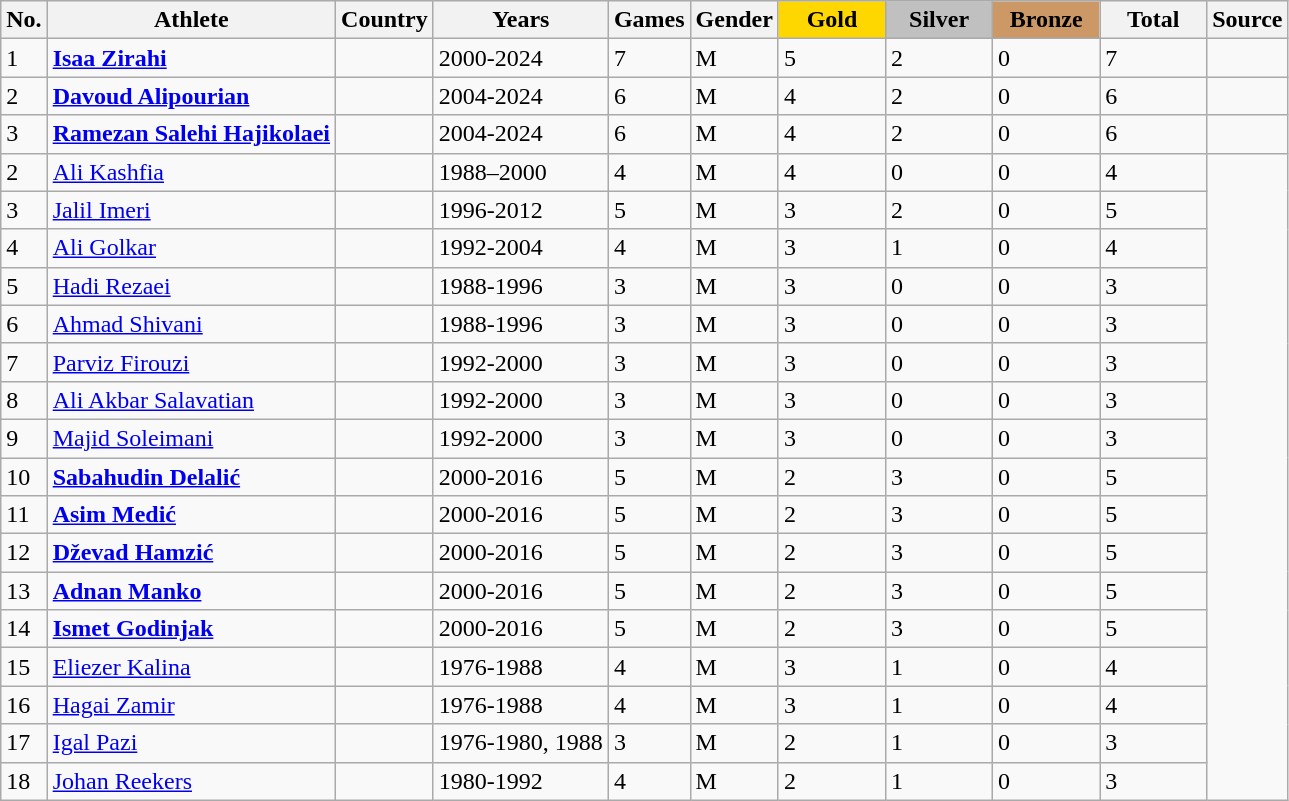<table class="wikitable sortable">
<tr>
<th>No.</th>
<th>Athlete</th>
<th>Country</th>
<th>Years</th>
<th>Games</th>
<th>Gender</th>
<th style="background:gold; width:4.0em; font-weight:bold;">Gold</th>
<th style="background:silver; width:4.0em; font-weight:bold;">Silver</th>
<th style="background:#c96; width:4.0em; font-weight:bold;">Bronze</th>
<th style="width:4.0em;">Total</th>
<th>Source</th>
</tr>
<tr>
<td>1</td>
<td><strong><a href='#'>Isaa Zirahi</a></strong></td>
<td></td>
<td>2000-2024</td>
<td>7</td>
<td>M</td>
<td>5</td>
<td>2</td>
<td>0</td>
<td>7</td>
<td></td>
</tr>
<tr>
<td>2</td>
<td><strong><a href='#'>Davoud Alipourian</a></strong></td>
<td></td>
<td>2004-2024</td>
<td>6</td>
<td>M</td>
<td>4</td>
<td>2</td>
<td>0</td>
<td>6</td>
<td></td>
</tr>
<tr>
<td>3</td>
<td><strong><a href='#'>Ramezan Salehi Hajikolaei</a></strong></td>
<td></td>
<td>2004-2024</td>
<td>6</td>
<td>M</td>
<td>4</td>
<td>2</td>
<td>0</td>
<td>6</td>
<td></td>
</tr>
<tr>
<td>2</td>
<td><a href='#'>Ali Kashfia</a></td>
<td></td>
<td>1988–2000</td>
<td>4</td>
<td>M</td>
<td>4</td>
<td>0</td>
<td>0</td>
<td>4</td>
</tr>
<tr>
<td>3</td>
<td><a href='#'>Jalil Imeri</a></td>
<td></td>
<td>1996-2012</td>
<td>5</td>
<td>M</td>
<td>3</td>
<td>2</td>
<td>0</td>
<td>5</td>
</tr>
<tr>
<td>4</td>
<td><a href='#'>Ali Golkar</a></td>
<td></td>
<td>1992-2004</td>
<td>4</td>
<td>M</td>
<td>3</td>
<td>1</td>
<td>0</td>
<td>4</td>
</tr>
<tr>
<td>5</td>
<td><a href='#'>Hadi Rezaei</a></td>
<td></td>
<td>1988-1996</td>
<td>3</td>
<td>M</td>
<td>3</td>
<td>0</td>
<td>0</td>
<td>3</td>
</tr>
<tr>
<td>6</td>
<td><a href='#'>Ahmad Shivani</a></td>
<td></td>
<td>1988-1996</td>
<td>3</td>
<td>M</td>
<td>3</td>
<td>0</td>
<td>0</td>
<td>3</td>
</tr>
<tr>
<td>7</td>
<td><a href='#'>Parviz Firouzi</a></td>
<td></td>
<td>1992-2000</td>
<td>3</td>
<td>M</td>
<td>3</td>
<td>0</td>
<td>0</td>
<td>3</td>
</tr>
<tr>
<td>8</td>
<td><a href='#'>Ali Akbar Salavatian</a></td>
<td></td>
<td>1992-2000</td>
<td>3</td>
<td>M</td>
<td>3</td>
<td>0</td>
<td>0</td>
<td>3</td>
</tr>
<tr>
<td>9</td>
<td><a href='#'>Majid Soleimani</a></td>
<td></td>
<td>1992-2000</td>
<td>3</td>
<td>M</td>
<td>3</td>
<td>0</td>
<td>0</td>
<td>3</td>
</tr>
<tr>
<td>10</td>
<td><strong><a href='#'>Sabahudin Delalić</a></strong></td>
<td></td>
<td>2000-2016</td>
<td>5</td>
<td>M</td>
<td>2</td>
<td>3</td>
<td>0</td>
<td>5</td>
</tr>
<tr>
<td>11</td>
<td><strong><a href='#'>Asim Medić</a></strong></td>
<td></td>
<td>2000-2016</td>
<td>5</td>
<td>M</td>
<td>2</td>
<td>3</td>
<td>0</td>
<td>5</td>
</tr>
<tr>
<td>12</td>
<td><strong><a href='#'>Dževad Hamzić</a></strong></td>
<td></td>
<td>2000-2016</td>
<td>5</td>
<td>M</td>
<td>2</td>
<td>3</td>
<td>0</td>
<td>5</td>
</tr>
<tr>
<td>13</td>
<td><strong><a href='#'>Adnan Manko</a></strong></td>
<td></td>
<td>2000-2016</td>
<td>5</td>
<td>M</td>
<td>2</td>
<td>3</td>
<td>0</td>
<td>5</td>
</tr>
<tr>
<td>14</td>
<td><strong><a href='#'>Ismet Godinjak</a></strong></td>
<td></td>
<td>2000-2016</td>
<td>5</td>
<td>M</td>
<td>2</td>
<td>3</td>
<td>0</td>
<td>5</td>
</tr>
<tr>
<td>15</td>
<td><a href='#'>Eliezer Kalina</a></td>
<td></td>
<td>1976-1988</td>
<td>4</td>
<td>M</td>
<td>3</td>
<td>1</td>
<td>0</td>
<td>4</td>
</tr>
<tr>
<td>16</td>
<td><a href='#'>Hagai Zamir</a></td>
<td></td>
<td>1976-1988</td>
<td>4</td>
<td>M</td>
<td>3</td>
<td>1</td>
<td>0</td>
<td>4</td>
</tr>
<tr>
<td>17</td>
<td><a href='#'>Igal Pazi</a></td>
<td></td>
<td>1976-1980, 1988</td>
<td>3</td>
<td>M</td>
<td>2</td>
<td>1</td>
<td>0</td>
<td>3</td>
</tr>
<tr>
<td>18</td>
<td><a href='#'>Johan Reekers</a></td>
<td></td>
<td>1980-1992</td>
<td>4</td>
<td>M</td>
<td>2</td>
<td>1</td>
<td>0</td>
<td>3</td>
</tr>
</table>
